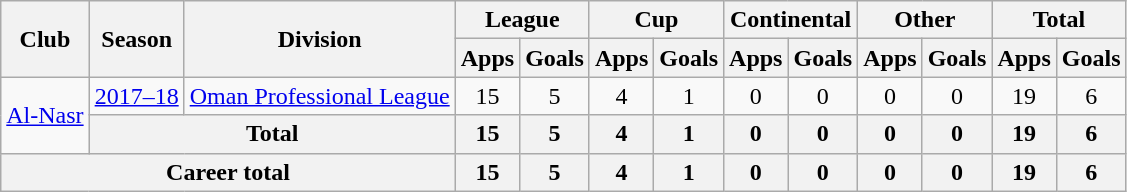<table class="wikitable" style="text-align: center;">
<tr>
<th rowspan="2">Club</th>
<th rowspan="2">Season</th>
<th rowspan="2">Division</th>
<th colspan="2">League</th>
<th colspan="2">Cup</th>
<th colspan="2">Continental</th>
<th colspan="2">Other</th>
<th colspan="2">Total</th>
</tr>
<tr>
<th>Apps</th>
<th>Goals</th>
<th>Apps</th>
<th>Goals</th>
<th>Apps</th>
<th>Goals</th>
<th>Apps</th>
<th>Goals</th>
<th>Apps</th>
<th>Goals</th>
</tr>
<tr>
<td rowspan="2"><a href='#'>Al-Nasr</a></td>
<td><a href='#'>2017–18</a></td>
<td rowspan="1"><a href='#'>Oman Professional League</a></td>
<td>15</td>
<td>5</td>
<td>4</td>
<td>1</td>
<td>0</td>
<td>0</td>
<td>0</td>
<td>0</td>
<td>19</td>
<td>6</td>
</tr>
<tr>
<th colspan="2">Total</th>
<th>15</th>
<th>5</th>
<th>4</th>
<th>1</th>
<th>0</th>
<th>0</th>
<th>0</th>
<th>0</th>
<th>19</th>
<th>6</th>
</tr>
<tr>
<th colspan="3">Career total</th>
<th>15</th>
<th>5</th>
<th>4</th>
<th>1</th>
<th>0</th>
<th>0</th>
<th>0</th>
<th>0</th>
<th>19</th>
<th>6</th>
</tr>
</table>
